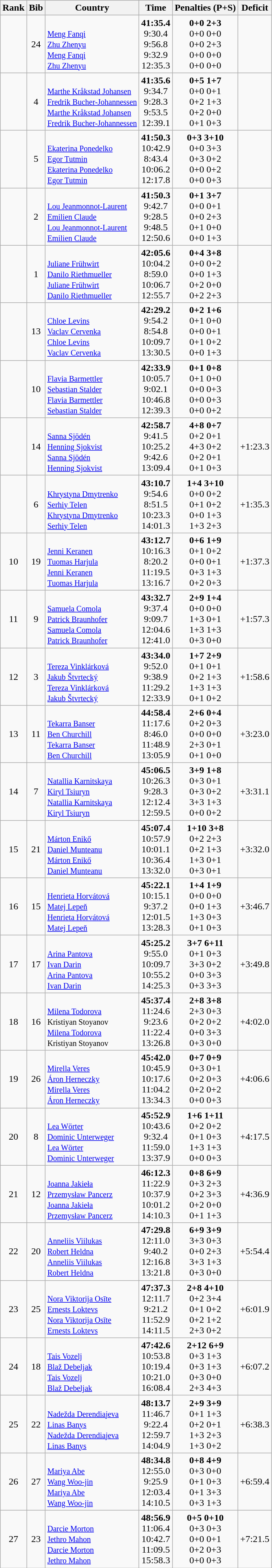<table class="wikitable sortable" style="text-align:center">
<tr>
<th>Rank</th>
<th>Bib</th>
<th>Country</th>
<th>Time</th>
<th>Penalties (P+S)</th>
<th>Deficit</th>
</tr>
<tr>
<td></td>
<td>24</td>
<td align=left><br><small><a href='#'>Meng Fanqi</a><br><a href='#'>Zhu Zhenyu</a><br><a href='#'>Meng Fanqi</a><br><a href='#'>Zhu Zhenyu</a></small></td>
<td><strong>41:35.4</strong><br>9:30.4<br>9:56.8<br>9:32.9<br>12:35.3</td>
<td><strong>0+0 2+3</strong><br>0+0 0+0<br>0+0 2+3<br>0+0 0+0<br>0+0 0+0</td>
<td></td>
</tr>
<tr>
<td></td>
<td>4</td>
<td align=left><br><small><a href='#'>Marthe Kråkstad Johansen</a><br><a href='#'>Fredrik Bucher-Johannessen</a><br><a href='#'>Marthe Kråkstad Johansen</a><br><a href='#'>Fredrik Bucher-Johannessen</a></small></td>
<td><strong>41:35.6</strong><br>9:34.7<br>9:28.3<br>9:53.5<br>12:39.1</td>
<td><strong>0+5 1+7</strong><br>0+0 0+1<br>0+2 1+3<br>0+2 0+0<br>0+1 0+3</td>
<td></td>
</tr>
<tr>
<td></td>
<td>5</td>
<td align=left><br><small><a href='#'>Ekaterina Ponedelko</a><br><a href='#'>Egor Tutmin</a><br><a href='#'>Ekaterina Ponedelko</a><br><a href='#'>Egor Tutmin</a></small></td>
<td><strong>41:50.3</strong><br>10:42.9<br>8:43.4<br>10:06.2<br>12:17.8</td>
<td><strong>0+3 3+10</strong><br>0+0 3+3<br>0+3 0+2<br>0+0 0+2<br>0+0 0+3</td>
<td></td>
</tr>
<tr>
<td></td>
<td>2</td>
<td align=left><br><small><a href='#'>Lou Jeanmonnot-Laurent</a><br><a href='#'>Emilien Claude</a><br><a href='#'>Lou Jeanmonnot-Laurent</a><br><a href='#'>Emilien Claude</a></small></td>
<td><strong>41:50.3</strong><br>9:42.7<br>9:28.5<br>9:48.5<br>12:50.6</td>
<td><strong>0+1 3+7</strong><br>0+0 0+1<br>0+0 2+3<br>0+1 0+0<br>0+0 1+3</td>
<td></td>
</tr>
<tr>
<td></td>
<td>1</td>
<td align=left><br><small><a href='#'>Juliane Frühwirt</a><br><a href='#'>Danilo Riethmueller</a><br><a href='#'>Juliane Frühwirt</a><br><a href='#'>Danilo Riethmueller</a></small></td>
<td><strong>42:05.6</strong><br>10:04.2<br>8:59.0<br>10:06.7<br>12:55.7</td>
<td><strong>0+4 3+8</strong><br>0+0 0+2<br>0+0 1+3<br>0+2 0+0<br>0+2 2+3</td>
<td></td>
</tr>
<tr>
<td></td>
<td>13</td>
<td align=left><br><small><a href='#'>Chloe Levins</a><br><a href='#'>Vaclav Cervenka</a><br><a href='#'>Chloe Levins</a><br><a href='#'>Vaclav Cervenka</a></small></td>
<td><strong>42:29.2</strong><br>9:54.2<br>8:54.8<br>10:09.7<br>13:30.5</td>
<td><strong>0+2 1+6</strong><br>0+1 0+0<br>0+0 0+1<br>0+1 0+2<br>0+0 1+3</td>
<td></td>
</tr>
<tr>
<td></td>
<td>10</td>
<td align=left><br><small><a href='#'>Flavia Barmettler</a><br><a href='#'>Sebastian Stalder</a><br><a href='#'>Flavia Barmettler</a><br><a href='#'>Sebastian Stalder</a></small></td>
<td><strong>42:33.9</strong><br>10:05.7<br>9:02.1<br>10:46.8<br>12:39.3</td>
<td><strong>0+1 0+8</strong><br>0+1 0+0<br>0+0 0+3<br>0+0 0+3<br>0+0 0+2</td>
<td></td>
</tr>
<tr>
<td></td>
<td>14</td>
<td align=left><br><small><a href='#'>Sanna Sjödén</a><br><a href='#'>Henning Sjokvist</a><br><a href='#'>Sanna Sjödén</a><br><a href='#'>Henning Sjokvist</a></small></td>
<td><strong>42:58.7</strong><br>9:41.5<br>10:25.2<br>9:42.6<br>13:09.4</td>
<td><strong>4+8 0+7</strong><br>0+2 0+1<br>4+3 0+2<br>0+2 0+1<br>0+1 0+3</td>
<td>+1:23.3</td>
</tr>
<tr>
<td></td>
<td>6</td>
<td align=left><br><small><a href='#'>Khrystyna Dmytrenko</a><br><a href='#'>Serhiy Telen</a><br><a href='#'>Khrystyna Dmytrenko</a><br><a href='#'>Serhiy Telen</a></small></td>
<td><strong>43:10.7</strong><br>9:54.6<br>8:51.5<br>10:23.3<br>14:01.3</td>
<td><strong>1+4 3+10</strong><br>0+0 0+2<br>0+1 0+2<br>0+0 1+3<br>1+3 2+3</td>
<td>+1:35.3</td>
</tr>
<tr>
<td>10</td>
<td>19</td>
<td align=left><br><small><a href='#'>Jenni Keranen</a><br><a href='#'>Tuomas Harjula</a><br><a href='#'>Jenni Keranen</a><br><a href='#'>Tuomas Harjula</a></small></td>
<td><strong>43:12.7</strong><br>10:16.3<br>8:20.2<br>11:19.5<br>13:16.7</td>
<td><strong>0+6 1+9</strong><br>0+1 0+2<br>0+0 0+1<br>0+3 1+3<br>0+2 0+3</td>
<td>+1:37.3</td>
</tr>
<tr>
<td>11</td>
<td>9</td>
<td align=left><br><small><a href='#'>Samuela Comola</a><br><a href='#'>Patrick Braunhofer</a><br><a href='#'>Samuela Comola</a><br><a href='#'>Patrick Braunhofer</a></small></td>
<td><strong>43:32.7</strong><br>9:37.4<br>9:09.7<br>12:04.6<br>12:41.0</td>
<td><strong>2+9 1+4</strong><br>0+0 0+0<br>1+3 0+1<br>1+3 1+3<br>0+3 0+0</td>
<td>+1:57.3</td>
</tr>
<tr>
<td>12</td>
<td>3</td>
<td align=left><br><small><a href='#'>Tereza Vinklárková</a><br><a href='#'>Jakub Štvrtecký</a><br><a href='#'>Tereza Vinklárková</a><br><a href='#'>Jakub Štvrtecký</a></small></td>
<td><strong>43:34.0</strong><br>9:52.0<br>9:38.9<br>11:29.2<br>12:33.9</td>
<td><strong>1+7 2+9</strong><br>0+1 0+1<br>0+2 1+3<br>1+3 1+3<br>0+1 0+2</td>
<td>+1:58.6</td>
</tr>
<tr>
<td>13</td>
<td>11</td>
<td align=left><br><small><a href='#'>Tekarra Banser</a><br><a href='#'>Ben Churchill</a><br><a href='#'>Tekarra Banser</a><br><a href='#'>Ben Churchill</a></small></td>
<td><strong>44:58.4</strong><br>11:17.6<br>8:46.0<br>11:48.9<br>13:05.9</td>
<td><strong>2+6 0+4</strong><br>0+2 0+3<br>0+0 0+0<br>2+3 0+1<br>0+1 0+0</td>
<td>+3:23.0</td>
</tr>
<tr>
<td>14</td>
<td>7</td>
<td align=left><br><small><a href='#'>Natallia Karnitskaya</a><br><a href='#'>Kiryl Tsiuryn</a><br><a href='#'>Natallia Karnitskaya</a><br><a href='#'>Kiryl Tsiuryn</a></small></td>
<td><strong>45:06.5</strong><br>10:26.3<br>9:28.3<br>12:12.4<br>12:59.5</td>
<td><strong>3+9 1+8</strong><br>0+3 0+1<br>0+3 0+2<br>3+3 1+3<br>0+0 0+2</td>
<td>+3:31.1</td>
</tr>
<tr>
<td>15</td>
<td>21</td>
<td align=left><br><small><a href='#'>Márton Enikő</a><br><a href='#'>Daniel Munteanu</a><br><a href='#'>Márton Enikő</a><br><a href='#'>Daniel Munteanu</a></small></td>
<td><strong>45:07.4</strong><br>10:57.9<br>10:01.1<br>10:36.4<br>13:32.0</td>
<td><strong>1+10 3+8</strong><br>0+2 2+3<br>0+2 1+3<br>1+3 0+1<br>0+3 0+1</td>
<td>+3:32.0</td>
</tr>
<tr>
<td>16</td>
<td>15</td>
<td align=left><br><small><a href='#'>Henrieta Horvátová</a><br><a href='#'>Matej Lepeň</a><br><a href='#'>Henrieta Horvátová</a><br><a href='#'>Matej Lepeň</a></small></td>
<td><strong>45:22.1</strong><br>10:15.1<br>9:37.2<br>12:01.5<br>13:28.3</td>
<td><strong>1+4 1+9</strong><br>0+0 0+0<br>0+0 1+3<br>1+3 0+3<br>0+1 0+3</td>
<td>+3:46.7</td>
</tr>
<tr>
<td>17</td>
<td>17</td>
<td align=left><br><small><a href='#'>Arina Pantova</a><br><a href='#'>Ivan Darin</a><br><a href='#'>Arina Pantova</a><br><a href='#'>Ivan Darin</a></small></td>
<td><strong>45:25.2</strong><br>9:55.0<br>10:09.7<br>10:55.2<br>14:25.3</td>
<td><strong>3+7 6+11</strong><br>0+1 0+3<br>3+3 0+2<br>0+0 3+3<br>0+3 3+3</td>
<td>+3:49.8</td>
</tr>
<tr>
<td>18</td>
<td>16</td>
<td align=left><br><small><a href='#'>Milena Todorova</a><br>Kristiyan Stoyanov<br><a href='#'>Milena Todorova</a><br>Kristiyan Stoyanov</small></td>
<td><strong>45:37.4</strong><br>11:24.6<br>9:23.6<br>11:22.4<br>13:26.8</td>
<td><strong>2+8 3+8</strong><br>2+3 0+3<br>0+2 0+2<br>0+0 3+3<br>0+3 0+0</td>
<td>+4:02.0</td>
</tr>
<tr>
<td>19</td>
<td>26</td>
<td align=left><br><small><a href='#'>Mirella Veres</a><br><a href='#'>Áron Herneczky</a><br><a href='#'>Mirella Veres</a><br><a href='#'>Áron Herneczky</a></small></td>
<td><strong>45:42.0</strong><br>10:45.9<br>10:17.6<br>11:04.2<br>13:34.3</td>
<td><strong>0+7 0+9</strong><br>0+3 0+1<br>0+2 0+3<br>0+2 0+2<br>0+0 0+3</td>
<td>+4:06.6</td>
</tr>
<tr>
<td>20</td>
<td>8</td>
<td align=left><br><small><a href='#'>Lea Wörter</a><br><a href='#'>Dominic Unterweger</a><br><a href='#'>Lea Wörter</a><br><a href='#'>Dominic Unterweger</a></small></td>
<td><strong>45:52.9</strong><br>10:43.6<br>9:32.4<br>11:59.0<br>13:37.9</td>
<td><strong>1+6 1+11</strong><br>0+2 0+2<br>0+1 0+3<br>1+3 1+3<br>0+0 0+3</td>
<td>+4:17.5</td>
</tr>
<tr>
<td>21</td>
<td>12</td>
<td align=left><br><small><a href='#'>Joanna Jakieła</a><br><a href='#'>Przemysław Pancerz</a><br><a href='#'>Joanna Jakieła</a><br><a href='#'>Przemysław Pancerz</a></small></td>
<td><strong>46:12.3</strong><br>11:22.9<br>10:37.9<br>10:01.2<br>14:10.3</td>
<td><strong>0+8 6+9</strong><br>0+3 2+3<br>0+2 3+3<br>0+2 0+0<br>0+1 1+3</td>
<td>+4:36.9</td>
</tr>
<tr>
<td>22</td>
<td>20</td>
<td align=left><br><small><a href='#'>Anneliis Viilukas</a><br><a href='#'>Robert Heldna</a><br><a href='#'>Anneliis Viilukas</a><br><a href='#'>Robert Heldna</a></small></td>
<td><strong>47:29.8</strong><br>12:11.0<br>9:40.2<br>12:16.8<br>13:21.8</td>
<td><strong>6+9 3+9</strong><br>3+3 0+3<br>0+0 2+3<br>3+3 1+3<br>0+3 0+0</td>
<td>+5:54.4</td>
</tr>
<tr>
<td>23</td>
<td>25</td>
<td align=left><br><small><a href='#'>Nora Viktorija Osīte</a><br><a href='#'>Ernests Loktevs</a><br><a href='#'>Nora Viktorija Osīte</a><br><a href='#'>Ernests Loktevs</a></small></td>
<td><strong>47:37.3</strong><br>12:11.7<br>9:21.2<br>11:52.9<br>14:11.5</td>
<td><strong>2+8 4+10</strong><br>0+2 3+4<br>0+1 0+2<br>0+2 1+2<br>2+3 0+2</td>
<td>+6:01.9</td>
</tr>
<tr>
<td>24</td>
<td>18</td>
<td align=left><br><small><a href='#'>Tais Vozelj</a><br><a href='#'>Blaž Debeljak</a><br><a href='#'>Tais Vozelj</a><br><a href='#'>Blaž Debeljak</a></small></td>
<td><strong>47:42.6</strong><br>10:53.8<br>10:19.4<br>10:21.0<br>16:08.4</td>
<td><strong>2+12 6+9</strong><br>0+3 1+3<br>0+3 1+3<br>0+3 0+0<br>2+3 4+3</td>
<td>+6:07.2</td>
</tr>
<tr>
<td>25</td>
<td>22</td>
<td align=left><br><small><a href='#'>Nadežda Derendiajeva</a><br><a href='#'>Linas Banys</a><br><a href='#'>Nadežda Derendiajeva</a><br><a href='#'>Linas Banys</a></small></td>
<td><strong>48:13.7</strong><br>11:46.7<br>9:22.4<br>12:59.7<br>14:04.9</td>
<td><strong>2+9 3+9</strong><br>0+1 1+3<br>0+2 0+1<br>1+3 2+3<br>1+3 0+2</td>
<td>+6:38.3</td>
</tr>
<tr>
<td>26</td>
<td>27</td>
<td align=left><br><small><a href='#'>Mariya Abe</a><br><a href='#'>Wang Woo-jin</a><br><a href='#'>Mariya Abe</a><br><a href='#'>Wang Woo-jin</a></small></td>
<td><strong>48:34.8</strong><br>12:55.0<br>9:25.9<br>12:03.4<br>14:10.5</td>
<td><strong>0+8 4+9</strong><br>0+3 0+0<br>0+1 0+3<br>0+1 3+3<br>0+3 1+3</td>
<td>+6:59.4</td>
</tr>
<tr>
<td>27</td>
<td>23</td>
<td align=left><br><small><a href='#'>Darcie Morton</a><br><a href='#'>Jethro Mahon</a><br><a href='#'>Darcie Morton</a><br><a href='#'>Jethro Mahon</a></small></td>
<td><strong>48:56.9</strong><br>11:06.4<br>10:42.7<br>11:09.5<br>15:58.3</td>
<td><strong>0+5 0+10</strong><br>0+3 0+3<br>0+0 0+1<br>0+2 0+3<br>0+0 0+3</td>
<td>+7:21.5</td>
</tr>
</table>
